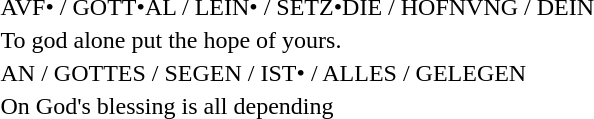<table>
<tr>
<td>AVF• / GOTT•AL / LEIN• / SETZ•DIE / HOFNVNG / DEIN</td>
</tr>
<tr>
<td>To god alone put the hope of yours.</td>
</tr>
<tr>
<td>AN / GOTTES / SEGEN / IST• / ALLES / GELEGEN</td>
</tr>
<tr>
<td>On God's blessing is all depending</td>
</tr>
</table>
